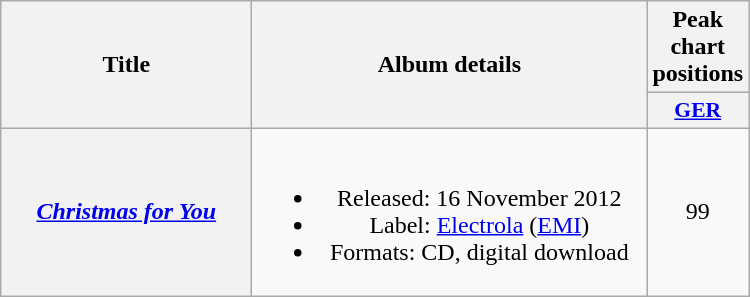<table class="wikitable plainrowheaders" style="text-align:center;">
<tr>
<th scope="col" rowspan="2" style="width:10em;">Title</th>
<th scope="col" rowspan="2" style="width:16em;">Album details</th>
<th scope="col" colspan="1">Peak chart positions</th>
</tr>
<tr>
<th scope="col" style="width:2.5em;font-size:90%;"><a href='#'>GER</a><br></th>
</tr>
<tr>
<th scope="row"><em><a href='#'>Christmas for You</a></em></th>
<td><br><ul><li>Released: 16 November 2012</li><li>Label: <a href='#'>Electrola</a> (<a href='#'>EMI</a>)</li><li>Formats: CD, digital download</li></ul></td>
<td>99</td>
</tr>
</table>
